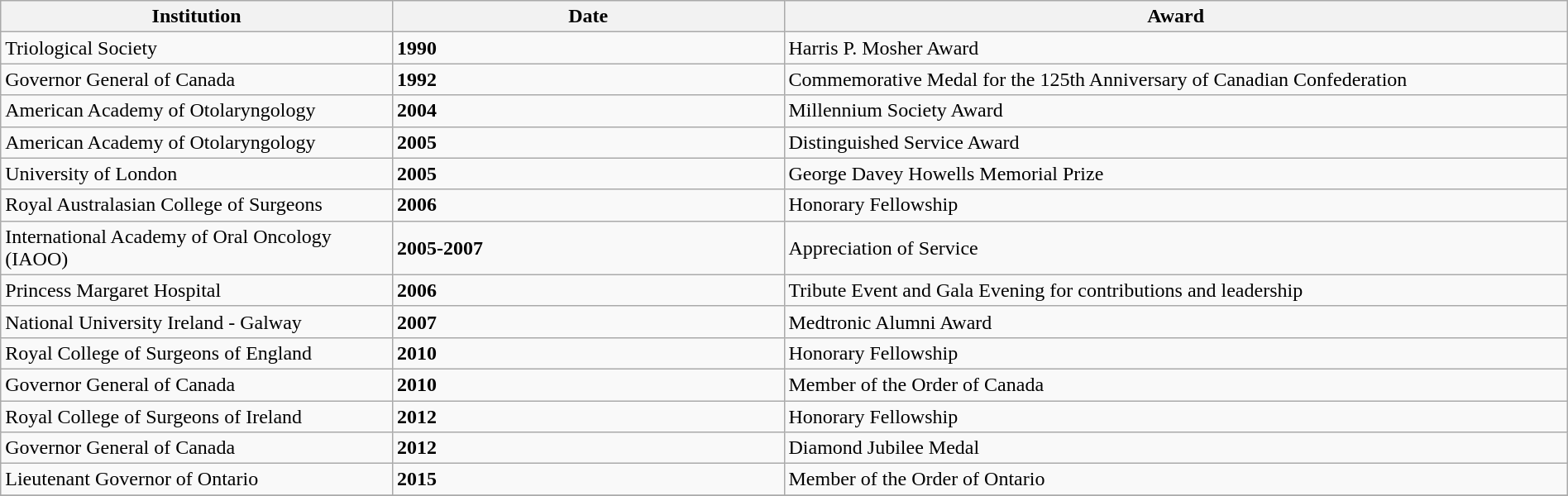<table class="wikitable" style="width:100%;">
<tr>
<th style="width:20%;">Institution</th>
<th style="width:20%;">Date</th>
<th style="width:40%;">Award</th>
</tr>
<tr>
<td>Triological Society</td>
<td><strong>1990</strong></td>
<td>Harris P. Mosher Award</td>
</tr>
<tr>
<td>Governor General of Canada</td>
<td><strong>1992</strong></td>
<td>Commemorative Medal for the 125th Anniversary of Canadian Confederation</td>
</tr>
<tr>
<td>American Academy of Otolaryngology</td>
<td><strong>2004</strong></td>
<td>Millennium Society Award</td>
</tr>
<tr>
<td>American Academy of Otolaryngology</td>
<td><strong>2005</strong></td>
<td>Distinguished Service Award</td>
</tr>
<tr>
<td>University of London</td>
<td><strong>2005</strong></td>
<td>George Davey Howells Memorial Prize</td>
</tr>
<tr>
<td>Royal Australasian College of Surgeons</td>
<td><strong>2006</strong></td>
<td>Honorary Fellowship</td>
</tr>
<tr>
<td>International Academy of Oral Oncology (IAOO)</td>
<td><strong>2005-2007</strong></td>
<td>Appreciation of Service</td>
</tr>
<tr>
<td>Princess Margaret Hospital</td>
<td><strong>2006</strong></td>
<td>Tribute Event and Gala Evening for contributions and leadership</td>
</tr>
<tr>
<td>National University Ireland - Galway</td>
<td><strong>2007</strong></td>
<td>Medtronic Alumni Award</td>
</tr>
<tr>
<td>Royal College of Surgeons of England</td>
<td><strong>2010</strong></td>
<td>Honorary Fellowship</td>
</tr>
<tr>
<td>Governor General of Canada</td>
<td><strong>2010</strong></td>
<td>Member of the Order of Canada</td>
</tr>
<tr>
<td>Royal College of Surgeons of Ireland</td>
<td><strong>2012</strong></td>
<td>Honorary Fellowship</td>
</tr>
<tr>
<td>Governor General of Canada</td>
<td><strong>2012</strong></td>
<td>Diamond Jubilee Medal</td>
</tr>
<tr>
<td>Lieutenant Governor of Ontario</td>
<td><strong>2015</strong></td>
<td>Member of the Order of Ontario</td>
</tr>
<tr>
</tr>
</table>
